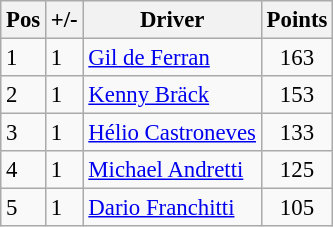<table class="wikitable" style="font-size: 95%;">
<tr>
<th>Pos</th>
<th>+/-</th>
<th>Driver</th>
<th>Points</th>
</tr>
<tr>
<td>1</td>
<td align="left"> 1</td>
<td> <a href='#'>Gil de Ferran</a></td>
<td align="center">163</td>
</tr>
<tr>
<td>2</td>
<td align="left"> 1</td>
<td> <a href='#'>Kenny Bräck</a></td>
<td align="center">153</td>
</tr>
<tr>
<td>3</td>
<td align="left"> 1</td>
<td> <a href='#'>Hélio Castroneves</a></td>
<td align="center">133</td>
</tr>
<tr>
<td>4</td>
<td align="left"> 1</td>
<td> <a href='#'>Michael Andretti</a></td>
<td align="center">125</td>
</tr>
<tr>
<td>5</td>
<td align="left"> 1</td>
<td> <a href='#'>Dario Franchitti</a></td>
<td align="center">105</td>
</tr>
</table>
